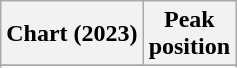<table class="wikitable plainrowheaders" style="text-align:center;">
<tr>
<th scope="col">Chart (2023)</th>
<th scope="col">Peak<br>position</th>
</tr>
<tr>
</tr>
<tr>
</tr>
</table>
